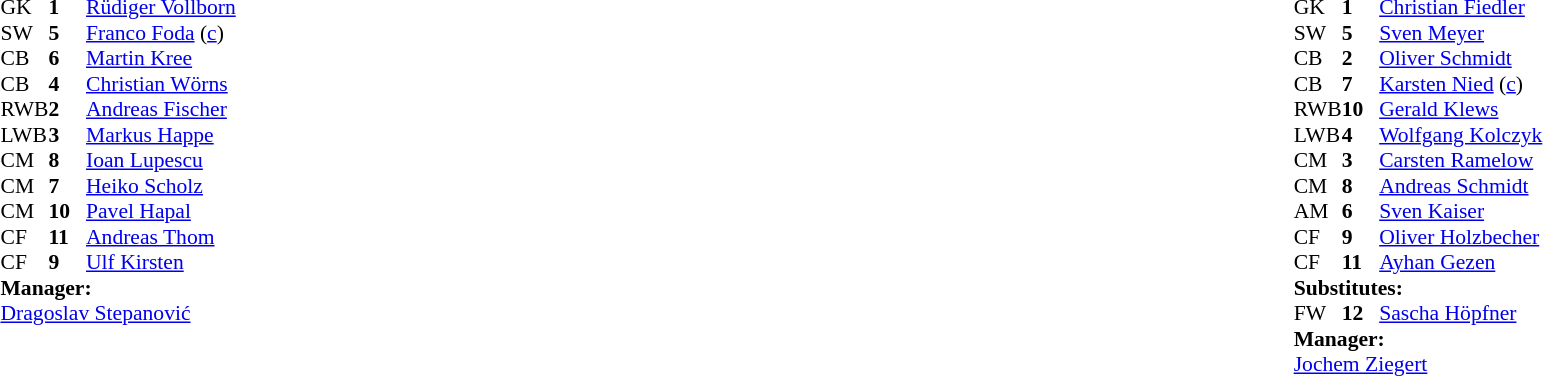<table width="100%">
<tr>
<td valign="top" width="40%"><br><table style="font-size:90%" cellspacing="0" cellpadding="0">
<tr>
<th width=25></th>
<th width=25></th>
</tr>
<tr>
<td>GK</td>
<td><strong>1</strong></td>
<td> <a href='#'>Rüdiger Vollborn</a></td>
</tr>
<tr>
<td>SW</td>
<td><strong>5</strong></td>
<td> <a href='#'>Franco Foda</a> (<a href='#'>c</a>)</td>
</tr>
<tr>
<td>CB</td>
<td><strong>6</strong></td>
<td> <a href='#'>Martin Kree</a></td>
</tr>
<tr>
<td>CB</td>
<td><strong>4</strong></td>
<td> <a href='#'>Christian Wörns</a></td>
</tr>
<tr>
<td>RWB</td>
<td><strong>2</strong></td>
<td> <a href='#'>Andreas Fischer</a></td>
</tr>
<tr>
<td>LWB</td>
<td><strong>3</strong></td>
<td> <a href='#'>Markus Happe</a></td>
</tr>
<tr>
<td>CM</td>
<td><strong>8</strong></td>
<td> <a href='#'>Ioan Lupescu</a></td>
</tr>
<tr>
<td>CM</td>
<td><strong>7</strong></td>
<td> <a href='#'>Heiko Scholz</a></td>
</tr>
<tr>
<td>CM</td>
<td><strong>10</strong></td>
<td> <a href='#'>Pavel Hapal</a></td>
</tr>
<tr>
<td>CF</td>
<td><strong>11</strong></td>
<td> <a href='#'>Andreas Thom</a></td>
</tr>
<tr>
<td>CF</td>
<td><strong>9</strong></td>
<td> <a href='#'>Ulf Kirsten</a></td>
<td></td>
</tr>
<tr>
<td colspan=3><strong>Manager:</strong></td>
</tr>
<tr>
<td colspan=3> <a href='#'>Dragoslav Stepanović</a></td>
</tr>
</table>
</td>
<td valign="top"></td>
<td valign="top" width="50%"><br><table style="font-size:90%; margin:auto" cellspacing="0" cellpadding="0">
<tr>
<th width=25></th>
<th width=25></th>
</tr>
<tr>
<td>GK</td>
<td><strong>1</strong></td>
<td> <a href='#'>Christian Fiedler</a></td>
</tr>
<tr>
<td>SW</td>
<td><strong>5</strong></td>
<td> <a href='#'>Sven Meyer</a></td>
</tr>
<tr>
<td>CB</td>
<td><strong>2</strong></td>
<td> <a href='#'>Oliver Schmidt</a></td>
<td></td>
<td></td>
</tr>
<tr>
<td>CB</td>
<td><strong>7</strong></td>
<td> <a href='#'>Karsten Nied</a> (<a href='#'>c</a>)</td>
</tr>
<tr>
<td>RWB</td>
<td><strong>10</strong></td>
<td> <a href='#'>Gerald Klews</a></td>
</tr>
<tr>
<td>LWB</td>
<td><strong>4</strong></td>
<td> <a href='#'>Wolfgang Kolczyk</a></td>
</tr>
<tr>
<td>CM</td>
<td><strong>3</strong></td>
<td> <a href='#'>Carsten Ramelow</a></td>
</tr>
<tr>
<td>CM</td>
<td><strong>8</strong></td>
<td> <a href='#'>Andreas Schmidt</a></td>
</tr>
<tr>
<td>AM</td>
<td><strong>6</strong></td>
<td> <a href='#'>Sven Kaiser</a></td>
</tr>
<tr>
<td>CF</td>
<td><strong>9</strong></td>
<td> <a href='#'>Oliver Holzbecher</a></td>
</tr>
<tr>
<td>CF</td>
<td><strong>11</strong></td>
<td> <a href='#'>Ayhan Gezen</a></td>
</tr>
<tr>
<td colspan=3><strong>Substitutes:</strong></td>
</tr>
<tr>
<td>FW</td>
<td><strong>12</strong></td>
<td> <a href='#'>Sascha Höpfner</a></td>
<td></td>
<td></td>
</tr>
<tr>
<td colspan=3><strong>Manager:</strong></td>
</tr>
<tr>
<td colspan=3> <a href='#'>Jochem Ziegert</a></td>
</tr>
</table>
</td>
</tr>
</table>
